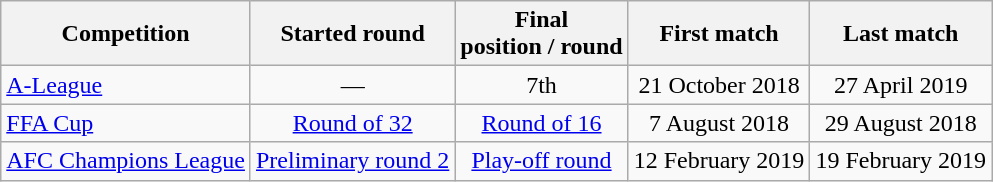<table class="wikitable">
<tr>
<th>Competition</th>
<th>Started round</th>
<th>Final <br>position / round</th>
<th>First match</th>
<th>Last match</th>
</tr>
<tr style="text-align: center">
<td align="left"><a href='#'>A-League</a></td>
<td>—</td>
<td>7th</td>
<td>21 October 2018</td>
<td>27 April 2019</td>
</tr>
<tr style="text-align: center">
<td align=left><a href='#'>FFA Cup</a></td>
<td><a href='#'>Round of 32</a></td>
<td><a href='#'>Round of 16</a></td>
<td>7 August 2018</td>
<td>29 August 2018</td>
</tr>
<tr style="text-align: center">
<td align=left><a href='#'>AFC Champions League</a></td>
<td><a href='#'>Preliminary round 2</a></td>
<td><a href='#'>Play-off round</a></td>
<td>12 February 2019</td>
<td>19 February 2019</td>
</tr>
</table>
